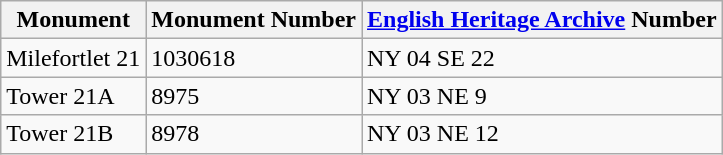<table class="wikitable">
<tr>
<th>Monument</th>
<th>Monument Number</th>
<th><a href='#'>English Heritage Archive</a> Number</th>
</tr>
<tr>
<td>Milefortlet 21</td>
<td>1030618</td>
<td>NY 04 SE 22</td>
</tr>
<tr>
<td>Tower 21A</td>
<td>8975</td>
<td>NY 03 NE 9</td>
</tr>
<tr>
<td>Tower 21B</td>
<td>8978</td>
<td>NY 03 NE 12</td>
</tr>
</table>
